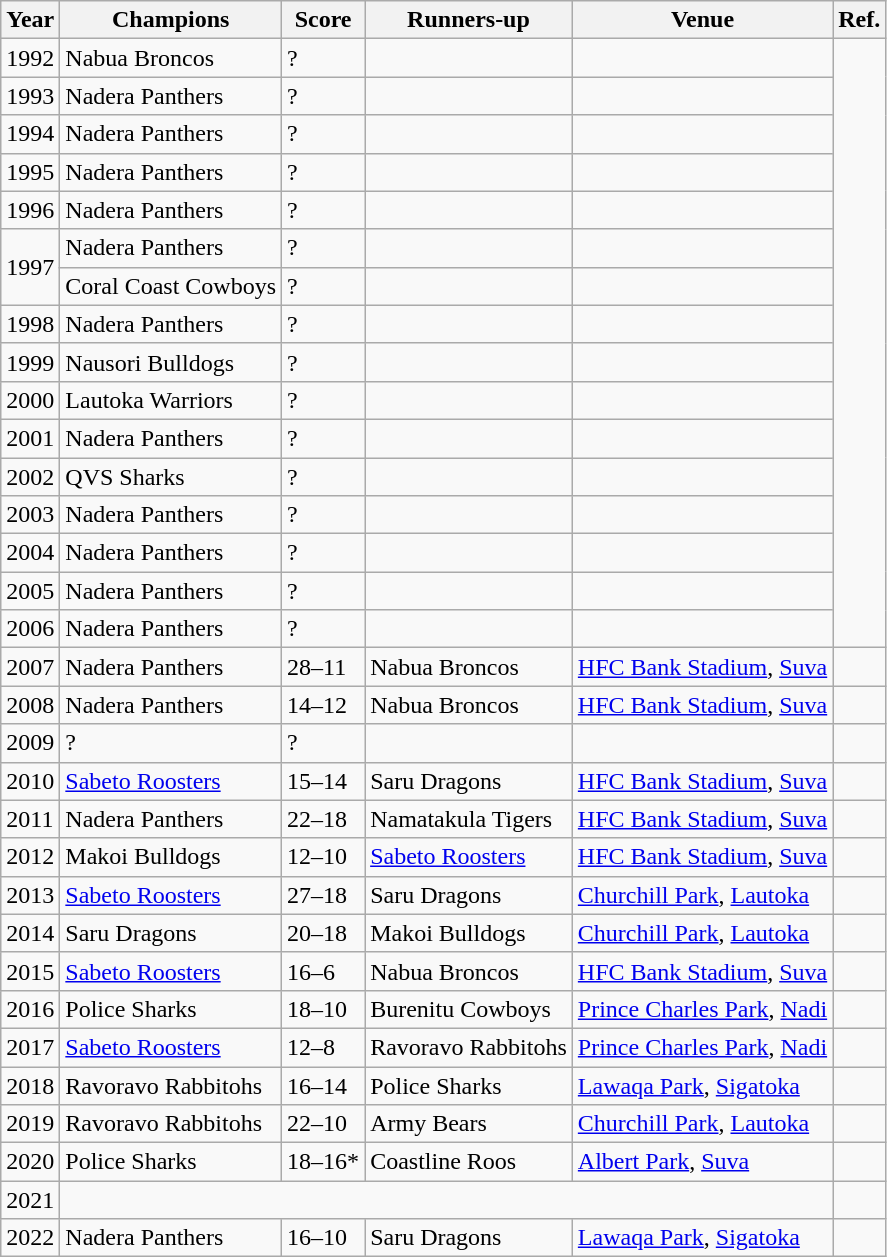<table class="wikitable">
<tr>
<th>Year</th>
<th>Champions</th>
<th>Score</th>
<th>Runners-up</th>
<th>Venue</th>
<th>Ref.</th>
</tr>
<tr>
<td>1992</td>
<td> Nabua Broncos</td>
<td>?</td>
<td></td>
<td></td>
<td rowspan=16></td>
</tr>
<tr>
<td>1993</td>
<td> Nadera Panthers</td>
<td>?</td>
<td></td>
<td></td>
</tr>
<tr>
<td>1994</td>
<td> Nadera Panthers</td>
<td>?</td>
<td></td>
<td></td>
</tr>
<tr>
<td>1995</td>
<td> Nadera Panthers</td>
<td>?</td>
<td></td>
<td></td>
</tr>
<tr>
<td>1996</td>
<td> Nadera Panthers</td>
<td>?</td>
<td></td>
<td></td>
</tr>
<tr>
<td rowspan="2">1997</td>
<td> Nadera Panthers</td>
<td>?</td>
<td></td>
<td></td>
</tr>
<tr>
<td>Coral Coast Cowboys</td>
<td>?</td>
<td></td>
<td></td>
</tr>
<tr>
<td>1998</td>
<td> Nadera Panthers</td>
<td>?</td>
<td></td>
<td></td>
</tr>
<tr>
<td>1999</td>
<td> Nausori Bulldogs</td>
<td>?</td>
<td></td>
<td></td>
</tr>
<tr>
<td>2000</td>
<td>Lautoka Warriors</td>
<td>?</td>
<td></td>
<td></td>
</tr>
<tr>
<td>2001</td>
<td> Nadera Panthers</td>
<td>?</td>
<td></td>
<td></td>
</tr>
<tr>
<td>2002</td>
<td>QVS Sharks</td>
<td>?</td>
<td></td>
<td></td>
</tr>
<tr>
<td>2003</td>
<td> Nadera Panthers</td>
<td>?</td>
<td></td>
<td></td>
</tr>
<tr>
<td>2004</td>
<td> Nadera Panthers</td>
<td>?</td>
<td></td>
<td></td>
</tr>
<tr>
<td>2005</td>
<td> Nadera Panthers</td>
<td>?</td>
<td></td>
<td></td>
</tr>
<tr>
<td>2006</td>
<td> Nadera Panthers</td>
<td>?</td>
<td></td>
<td></td>
</tr>
<tr>
<td>2007</td>
<td> Nadera Panthers</td>
<td>28–11</td>
<td> Nabua Broncos</td>
<td><a href='#'>HFC Bank Stadium</a>, <a href='#'>Suva</a></td>
<td></td>
</tr>
<tr>
<td>2008</td>
<td> Nadera Panthers</td>
<td>14–12</td>
<td> Nabua Broncos</td>
<td><a href='#'>HFC Bank Stadium</a>, <a href='#'>Suva</a></td>
<td></td>
</tr>
<tr>
<td>2009</td>
<td>?</td>
<td>?</td>
<td></td>
<td></td>
<td></td>
</tr>
<tr>
<td>2010</td>
<td> <a href='#'>Sabeto Roosters</a></td>
<td>15–14</td>
<td> Saru Dragons</td>
<td><a href='#'>HFC Bank Stadium</a>, <a href='#'>Suva</a></td>
<td></td>
</tr>
<tr>
<td>2011</td>
<td> Nadera Panthers</td>
<td>22–18</td>
<td> Namatakula Tigers</td>
<td><a href='#'>HFC Bank Stadium</a>, <a href='#'>Suva</a></td>
<td></td>
</tr>
<tr>
<td>2012</td>
<td> Makoi Bulldogs</td>
<td>12–10</td>
<td> <a href='#'>Sabeto Roosters</a></td>
<td><a href='#'>HFC Bank Stadium</a>, <a href='#'>Suva</a></td>
<td></td>
</tr>
<tr>
<td>2013</td>
<td> <a href='#'>Sabeto Roosters</a></td>
<td>27–18</td>
<td> Saru Dragons</td>
<td><a href='#'>Churchill Park</a>, <a href='#'>Lautoka</a></td>
<td></td>
</tr>
<tr>
<td>2014</td>
<td> Saru Dragons</td>
<td>20–18</td>
<td> Makoi Bulldogs</td>
<td><a href='#'>Churchill Park</a>, <a href='#'>Lautoka</a></td>
<td></td>
</tr>
<tr>
<td>2015</td>
<td> <a href='#'>Sabeto Roosters</a></td>
<td>16–6</td>
<td> Nabua Broncos</td>
<td><a href='#'>HFC Bank Stadium</a>, <a href='#'>Suva</a></td>
<td></td>
</tr>
<tr>
<td>2016</td>
<td> Police Sharks</td>
<td>18–10</td>
<td> Burenitu Cowboys</td>
<td><a href='#'>Prince Charles Park</a>, <a href='#'>Nadi</a></td>
<td></td>
</tr>
<tr>
<td>2017</td>
<td> <a href='#'>Sabeto Roosters</a></td>
<td>12–8</td>
<td> Ravoravo Rabbitohs</td>
<td><a href='#'>Prince Charles Park</a>, <a href='#'>Nadi</a></td>
<td></td>
</tr>
<tr>
<td>2018</td>
<td> Ravoravo Rabbitohs</td>
<td>16–14</td>
<td> Police Sharks</td>
<td><a href='#'>Lawaqa Park</a>, <a href='#'>Sigatoka</a></td>
<td></td>
</tr>
<tr>
<td>2019</td>
<td> Ravoravo Rabbitohs</td>
<td>22–10</td>
<td> Army Bears</td>
<td><a href='#'>Churchill Park</a>, <a href='#'>Lautoka</a></td>
<td></td>
</tr>
<tr>
<td>2020</td>
<td> Police Sharks</td>
<td>18–16*</td>
<td> Coastline Roos</td>
<td><a href='#'>Albert Park</a>, <a href='#'>Suva</a></td>
<td></td>
</tr>
<tr>
<td>2021</td>
<td colspan=4></td>
<td></td>
</tr>
<tr>
<td>2022</td>
<td> Nadera Panthers</td>
<td>16–10</td>
<td> Saru Dragons</td>
<td><a href='#'>Lawaqa Park</a>, <a href='#'>Sigatoka</a></td>
<td></td>
</tr>
</table>
